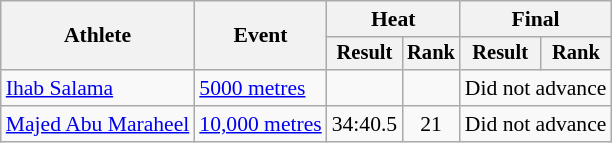<table class=wikitable style="font-size:90%">
<tr>
<th rowspan="2">Athlete</th>
<th rowspan="2">Event</th>
<th colspan="2">Heat</th>
<th colspan="2">Final</th>
</tr>
<tr style="font-size:95%">
<th>Result</th>
<th>Rank</th>
<th>Result</th>
<th>Rank</th>
</tr>
<tr align=center>
<td align=left><a href='#'>Ihab Salama</a></td>
<td align=left><a href='#'>5000 metres</a></td>
<td></td>
<td></td>
<td colspan=2>Did not advance</td>
</tr>
<tr align=center>
<td align=left><a href='#'>Majed Abu Maraheel</a></td>
<td align=left><a href='#'>10,000 metres</a></td>
<td>34:40.5</td>
<td>21</td>
<td colspan=2>Did not advance</td>
</tr>
</table>
